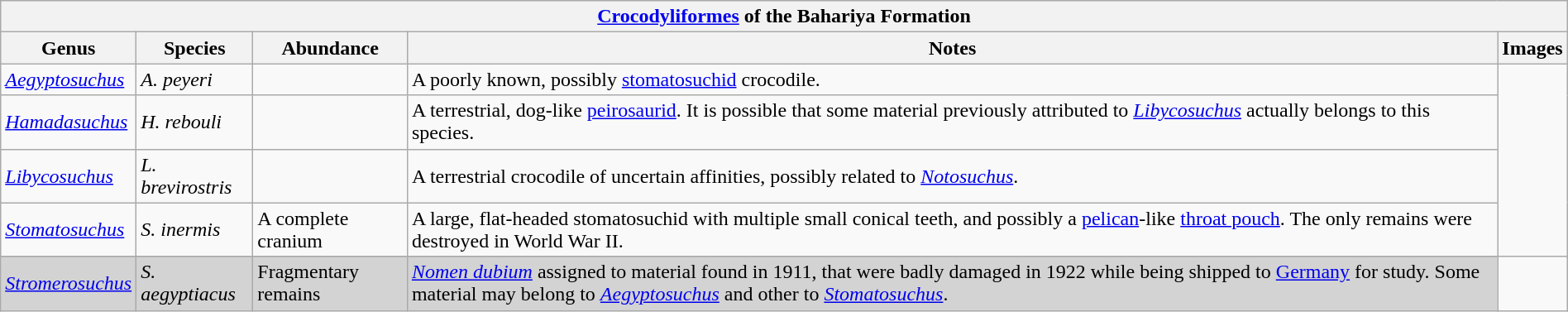<table class="wikitable" align="center" width="100%">
<tr>
<th colspan="5" align="center"><strong><a href='#'>Crocodyliformes</a> of the Bahariya Formation</strong></th>
</tr>
<tr>
<th>Genus</th>
<th>Species</th>
<th>Abundance</th>
<th>Notes</th>
<th>Images</th>
</tr>
<tr>
<td><em><a href='#'>Aegyptosuchus</a></em></td>
<td><em>A. peyeri</em></td>
<td></td>
<td>A poorly known, possibly <a href='#'>stomatosuchid</a> crocodile.</td>
<td rowspan="5"><br></td>
</tr>
<tr>
<td><em><a href='#'>Hamadasuchus</a></em></td>
<td><em>H. rebouli</em></td>
<td></td>
<td>A terrestrial, dog-like <a href='#'>peirosaurid</a>. It is possible that some material previously attributed to <em><a href='#'>Libycosuchus</a></em> actually belongs to this species.</td>
</tr>
<tr>
<td><em><a href='#'>Libycosuchus</a></em></td>
<td><em>L. brevirostris</em></td>
<td></td>
<td>A terrestrial crocodile of uncertain affinities, possibly related to <em><a href='#'>Notosuchus</a></em>.</td>
</tr>
<tr>
<td><em><a href='#'>Stomatosuchus</a></em></td>
<td><em>S. inermis</em></td>
<td>A complete cranium</td>
<td>A large, flat-headed stomatosuchid with multiple small conical teeth, and possibly a <a href='#'>pelican</a>-like <a href='#'>throat pouch</a>. The only remains were destroyed in World War II.</td>
</tr>
<tr>
</tr>
<tr style="background:lightgrey;">
<td><em><a href='#'>Stromerosuchus</a></em></td>
<td><em>S. aegyptiacus</em></td>
<td>Fragmentary remains</td>
<td><em><a href='#'>Nomen dubium</a></em> assigned to material found in 1911, that were badly damaged in 1922 while being shipped to <a href='#'>Germany</a> for study. Some material may belong to <em><a href='#'>Aegyptosuchus</a></em> and other to <em><a href='#'>Stomatosuchus</a></em>.</td>
</tr>
</table>
